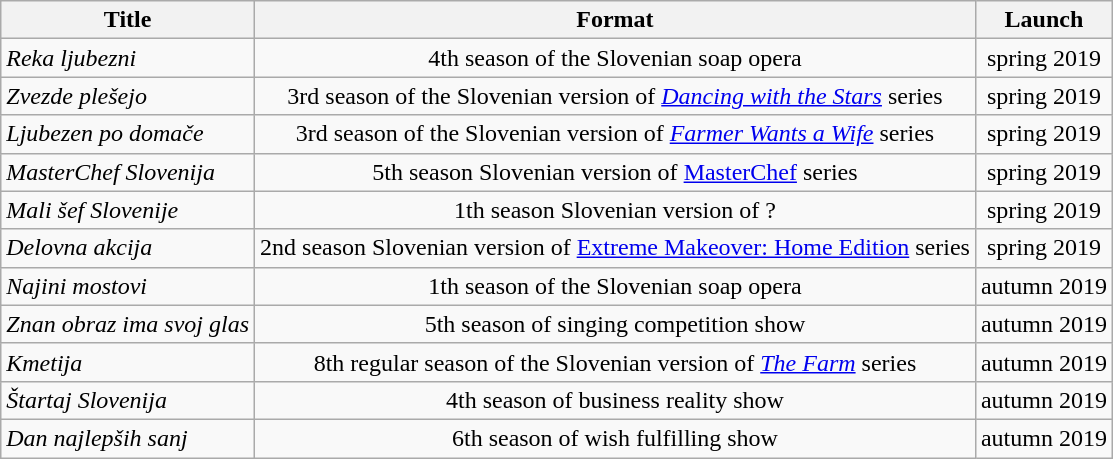<table class="wikitable">
<tr>
<th>Title</th>
<th>Format</th>
<th>Launch</th>
</tr>
<tr>
<td><em>Reka ljubezni</em></td>
<td align=center>4th season of the Slovenian soap opera</td>
<td align=center>spring 2019</td>
</tr>
<tr>
<td><em>Zvezde plešejo</em></td>
<td align=center>3rd season of the Slovenian version of <em><a href='#'>Dancing with the Stars</a></em> series</td>
<td align=center>spring 2019</td>
</tr>
<tr>
<td><em>Ljubezen po domače</em></td>
<td align=center>3rd season of the Slovenian version of <em><a href='#'>Farmer Wants a Wife</a></em> series</td>
<td align=center>spring 2019</td>
</tr>
<tr>
<td><em>MasterChef Slovenija</em></td>
<td align=center>5th season Slovenian version of <a href='#'>MasterChef</a> series</td>
<td align=center>spring 2019</td>
</tr>
<tr>
<td><em>Mali šef Slovenije</em></td>
<td align=center>1th season Slovenian version of ?</td>
<td align=center>spring 2019</td>
</tr>
<tr>
<td><em>Delovna akcija</em></td>
<td align=center>2nd season Slovenian version of <a href='#'>Extreme Makeover: Home Edition</a> series</td>
<td align=center>spring 2019</td>
</tr>
<tr>
<td><em>Najini mostovi</em></td>
<td align=center>1th season of the Slovenian soap opera</td>
<td align=center>autumn 2019</td>
</tr>
<tr>
<td><em>Znan obraz ima svoj glas</em></td>
<td align=center>5th season of singing competition show</td>
<td align=center>autumn 2019</td>
</tr>
<tr>
<td><em>Kmetija</em></td>
<td align=center>8th regular season of the Slovenian version of <em><a href='#'>The Farm</a></em> series</td>
<td align="center">autumn 2019</td>
</tr>
<tr>
<td><em>Štartaj Slovenija</em></td>
<td align=center>4th season of business reality show</td>
<td align=center>autumn 2019</td>
</tr>
<tr>
<td><em>Dan najlepših sanj</em></td>
<td align=center>6th season of wish fulfilling show</td>
<td align=center>autumn 2019</td>
</tr>
</table>
